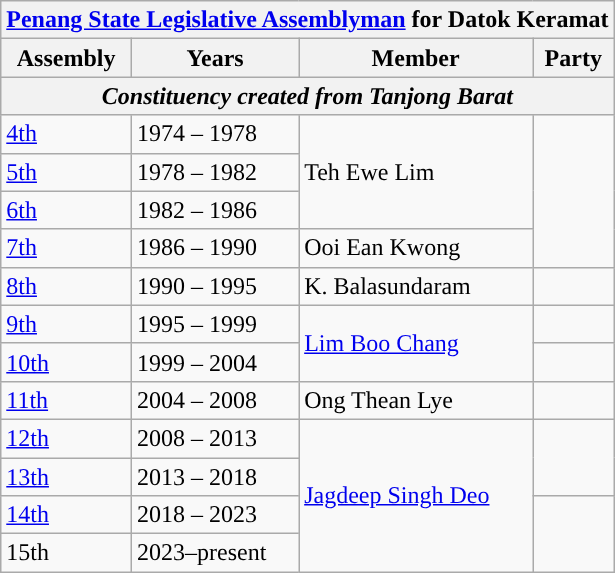<table class="wikitable">
<tr>
<th colspan="4"><a href='#'>Penang State Legislative Assemblyman</a> for Datok Keramat</th>
</tr>
<tr>
<th>Assembly</th>
<th>Years</th>
<th>Member</th>
<th>Party</th>
</tr>
<tr>
<th colspan="4" align="center"><em>Constituency created from Tanjong Barat</em></th>
</tr>
<tr>
<td><a href='#'>4th</a></td>
<td>1974 – 1978</td>
<td rowspan="3">Teh Ewe Lim</td>
<td rowspan="4"></td>
</tr>
<tr>
<td><a href='#'>5th</a></td>
<td>1978 – 1982</td>
</tr>
<tr>
<td><a href='#'>6th</a></td>
<td>1982 – 1986</td>
</tr>
<tr>
<td><a href='#'>7th</a></td>
<td>1986 – 1990</td>
<td>Ooi Ean Kwong</td>
</tr>
<tr>
<td><a href='#'>8th</a></td>
<td>1990 – 1995</td>
<td>K. Balasundaram</td>
<td></td>
</tr>
<tr>
<td><a href='#'>9th</a></td>
<td>1995 – 1999</td>
<td rowspan="2"><a href='#'>Lim Boo Chang</a></td>
<td></td>
</tr>
<tr>
<td><a href='#'>10th</a></td>
<td>1999 – 2004</td>
<td></td>
</tr>
<tr>
<td><a href='#'>11th</a></td>
<td>2004 – 2008</td>
<td>Ong Thean Lye</td>
<td></td>
</tr>
<tr>
<td><a href='#'>12th</a></td>
<td>2008 – 2013</td>
<td rowspan="4"><a href='#'>Jagdeep Singh Deo</a></td>
<td rowspan="2"></td>
</tr>
<tr>
<td><a href='#'>13th</a></td>
<td>2013 – 2018</td>
</tr>
<tr>
<td><a href='#'>14th</a></td>
<td>2018 – 2023</td>
<td rowspan=2></td>
</tr>
<tr>
<td>15th</td>
<td>2023–present</td>
</tr>
</table>
